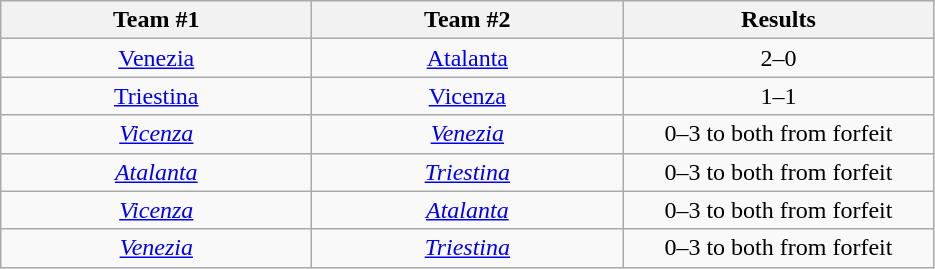<table class="wikitable" style="text-align:center">
<tr>
<th width=200>Team #1</th>
<th width=200>Team #2</th>
<th width=200>Results</th>
</tr>
<tr>
<td><a href='#'>Venezia</a></td>
<td><a href='#'>Atalanta</a></td>
<td>2–0</td>
</tr>
<tr>
<td><a href='#'>Triestina</a></td>
<td><a href='#'>Vicenza</a></td>
<td>1–1</td>
</tr>
<tr>
<td><em><a href='#'>Vicenza</a></em></td>
<td><em><a href='#'>Venezia</a></em></td>
<td>0–3 to both from forfeit</td>
</tr>
<tr>
<td><em><a href='#'>Atalanta</a></em></td>
<td><em><a href='#'>Triestina</a></em></td>
<td>0–3 to both from forfeit</td>
</tr>
<tr>
<td><em><a href='#'>Vicenza</a></em></td>
<td><em><a href='#'>Atalanta</a></em></td>
<td>0–3 to both from forfeit</td>
</tr>
<tr>
<td><em><a href='#'>Venezia</a></em></td>
<td><em><a href='#'>Triestina</a></em></td>
<td>0–3 to both from forfeit</td>
</tr>
</table>
